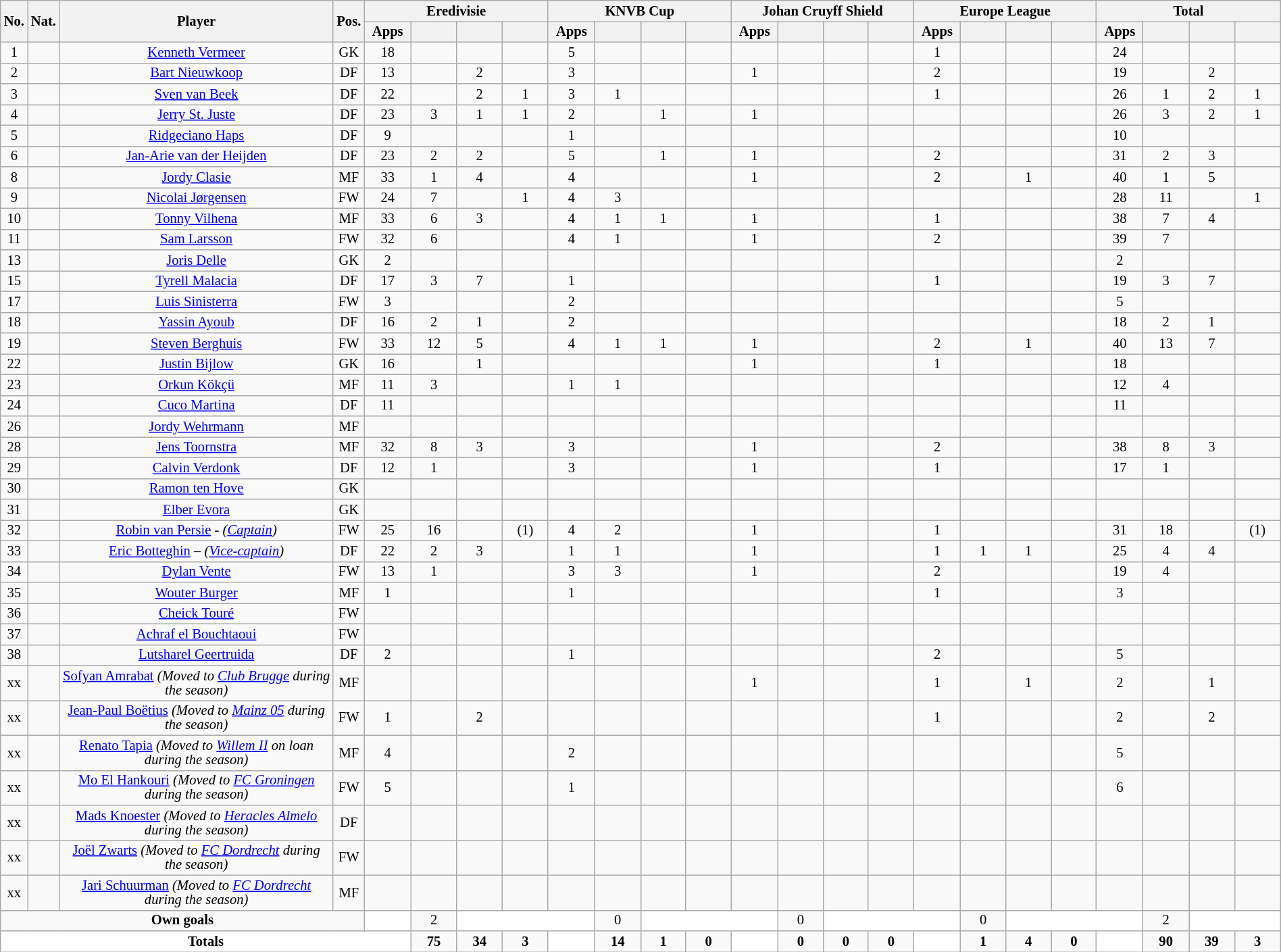<table class="wikitable sortable alternance"  style="font-size:86%; text-align:center; line-height:14px; width:100%;">
<tr>
<th rowspan="2" style="width:10px;"><strong>No.</strong></th>
<th rowspan="2" style="width:10px;"><strong>Nat.</strong></th>
<th rowspan="2" scope=col style="width:275px;"><strong>Player</strong></th>
<th rowspan="2" style="width:10px;"><strong>Pos.</strong></th>
<th colspan="4"><strong>Eredivisie</strong></th>
<th colspan="4"><strong>KNVB Cup</strong></th>
<th colspan="4"><strong>Johan Cruyff Shield</strong></th>
<th colspan="4"><strong>Europe League</strong></th>
<th colspan="4"><strong>Total</strong></th>
</tr>
<tr style="text-align:center;">
<th width=40><strong>Apps</strong></th>
<th width=40></th>
<th width=40></th>
<th width=40></th>
<th width=40><strong>Apps</strong></th>
<th width=40></th>
<th width=40></th>
<th width=40></th>
<th width=40><strong>Apps</strong></th>
<th width=40></th>
<th width=40></th>
<th width=40></th>
<th width=40><strong>Apps</strong></th>
<th width=40></th>
<th width=40></th>
<th width=40></th>
<th width=40><strong>Apps</strong></th>
<th width=40></th>
<th width=40></th>
<th width=40></th>
</tr>
<tr>
<td>1</td>
<td></td>
<td><a href='#'>Kenneth Vermeer</a></td>
<td>GK</td>
<td>18</td>
<td></td>
<td></td>
<td></td>
<td>5</td>
<td></td>
<td></td>
<td></td>
<td></td>
<td></td>
<td></td>
<td></td>
<td>1</td>
<td></td>
<td></td>
<td></td>
<td>24</td>
<td></td>
<td></td>
<td></td>
</tr>
<tr>
<td>2</td>
<td></td>
<td><a href='#'>Bart Nieuwkoop</a></td>
<td>DF</td>
<td>13</td>
<td></td>
<td>2</td>
<td></td>
<td>3</td>
<td></td>
<td></td>
<td></td>
<td>1</td>
<td></td>
<td></td>
<td></td>
<td>2</td>
<td></td>
<td></td>
<td></td>
<td>19</td>
<td></td>
<td>2</td>
<td></td>
</tr>
<tr>
<td>3</td>
<td></td>
<td><a href='#'>Sven van Beek</a></td>
<td>DF</td>
<td>22</td>
<td></td>
<td>2</td>
<td>1</td>
<td>3</td>
<td>1</td>
<td></td>
<td></td>
<td></td>
<td></td>
<td></td>
<td></td>
<td>1</td>
<td></td>
<td></td>
<td></td>
<td>26</td>
<td>1</td>
<td>2</td>
<td>1</td>
</tr>
<tr>
<td>4</td>
<td></td>
<td><a href='#'>Jerry St. Juste</a></td>
<td>DF</td>
<td>23</td>
<td>3</td>
<td>1</td>
<td>1</td>
<td>2</td>
<td></td>
<td>1</td>
<td></td>
<td>1</td>
<td></td>
<td></td>
<td></td>
<td></td>
<td></td>
<td></td>
<td></td>
<td>26</td>
<td>3</td>
<td>2</td>
<td>1</td>
</tr>
<tr>
<td>5</td>
<td></td>
<td><a href='#'>Ridgeciano Haps</a></td>
<td>DF</td>
<td>9</td>
<td></td>
<td></td>
<td></td>
<td>1</td>
<td></td>
<td></td>
<td></td>
<td></td>
<td></td>
<td></td>
<td></td>
<td></td>
<td></td>
<td></td>
<td></td>
<td>10</td>
<td></td>
<td></td>
<td></td>
</tr>
<tr>
<td>6</td>
<td></td>
<td><a href='#'>Jan-Arie van der Heijden</a></td>
<td>DF</td>
<td>23</td>
<td>2</td>
<td>2</td>
<td></td>
<td>5</td>
<td></td>
<td>1</td>
<td></td>
<td>1</td>
<td></td>
<td></td>
<td></td>
<td>2</td>
<td></td>
<td></td>
<td></td>
<td>31</td>
<td>2</td>
<td>3</td>
<td></td>
</tr>
<tr>
<td>8</td>
<td></td>
<td><a href='#'>Jordy Clasie</a></td>
<td>MF</td>
<td>33</td>
<td>1</td>
<td>4</td>
<td></td>
<td>4</td>
<td></td>
<td></td>
<td></td>
<td>1</td>
<td></td>
<td></td>
<td></td>
<td>2</td>
<td></td>
<td>1</td>
<td></td>
<td>40</td>
<td>1</td>
<td>5</td>
<td></td>
</tr>
<tr>
<td>9</td>
<td></td>
<td><a href='#'>Nicolai Jørgensen</a></td>
<td>FW</td>
<td>24</td>
<td>7</td>
<td></td>
<td>1</td>
<td>4</td>
<td>3</td>
<td></td>
<td></td>
<td></td>
<td></td>
<td></td>
<td></td>
<td></td>
<td></td>
<td></td>
<td></td>
<td>28</td>
<td>11</td>
<td></td>
<td>1</td>
</tr>
<tr>
<td>10</td>
<td></td>
<td><a href='#'>Tonny Vilhena</a></td>
<td>MF</td>
<td>33</td>
<td>6</td>
<td>3</td>
<td></td>
<td>4</td>
<td>1</td>
<td>1</td>
<td></td>
<td>1</td>
<td></td>
<td></td>
<td></td>
<td>1</td>
<td></td>
<td></td>
<td></td>
<td>38</td>
<td>7</td>
<td>4</td>
<td></td>
</tr>
<tr>
<td>11</td>
<td></td>
<td><a href='#'>Sam Larsson</a></td>
<td>FW</td>
<td>32</td>
<td>6</td>
<td></td>
<td></td>
<td>4</td>
<td>1</td>
<td></td>
<td></td>
<td>1</td>
<td></td>
<td></td>
<td></td>
<td>2</td>
<td></td>
<td></td>
<td></td>
<td>39</td>
<td>7</td>
<td></td>
<td></td>
</tr>
<tr>
<td>13</td>
<td></td>
<td><a href='#'>Joris Delle</a></td>
<td>GK</td>
<td>2</td>
<td></td>
<td></td>
<td></td>
<td></td>
<td></td>
<td></td>
<td></td>
<td></td>
<td></td>
<td></td>
<td></td>
<td></td>
<td></td>
<td></td>
<td></td>
<td>2</td>
<td></td>
<td></td>
<td></td>
</tr>
<tr>
<td>15</td>
<td></td>
<td><a href='#'>Tyrell Malacia</a></td>
<td>DF</td>
<td>17</td>
<td>3</td>
<td>7</td>
<td></td>
<td>1</td>
<td></td>
<td></td>
<td></td>
<td></td>
<td></td>
<td></td>
<td></td>
<td>1</td>
<td></td>
<td></td>
<td></td>
<td>19</td>
<td>3</td>
<td>7</td>
<td></td>
</tr>
<tr>
<td>17</td>
<td></td>
<td><a href='#'>Luis Sinisterra</a></td>
<td>FW</td>
<td>3</td>
<td></td>
<td></td>
<td></td>
<td>2</td>
<td></td>
<td></td>
<td></td>
<td></td>
<td></td>
<td></td>
<td></td>
<td></td>
<td></td>
<td></td>
<td></td>
<td>5</td>
<td></td>
<td></td>
<td></td>
</tr>
<tr>
<td>18</td>
<td></td>
<td><a href='#'>Yassin Ayoub</a></td>
<td>DF</td>
<td>16</td>
<td>2</td>
<td>1</td>
<td></td>
<td>2</td>
<td></td>
<td></td>
<td></td>
<td></td>
<td></td>
<td></td>
<td></td>
<td></td>
<td></td>
<td></td>
<td></td>
<td>18</td>
<td>2</td>
<td>1</td>
<td></td>
</tr>
<tr>
<td>19</td>
<td></td>
<td><a href='#'>Steven Berghuis</a></td>
<td>FW</td>
<td>33</td>
<td>12</td>
<td>5</td>
<td></td>
<td>4</td>
<td>1</td>
<td>1</td>
<td></td>
<td>1</td>
<td></td>
<td></td>
<td></td>
<td>2</td>
<td></td>
<td>1</td>
<td></td>
<td>40</td>
<td>13</td>
<td>7</td>
<td></td>
</tr>
<tr>
<td>22</td>
<td></td>
<td><a href='#'>Justin Bijlow</a></td>
<td>GK</td>
<td>16</td>
<td></td>
<td>1</td>
<td></td>
<td></td>
<td></td>
<td></td>
<td></td>
<td>1</td>
<td></td>
<td></td>
<td></td>
<td>1</td>
<td></td>
<td></td>
<td></td>
<td>18</td>
<td></td>
<td></td>
<td></td>
</tr>
<tr>
<td>23</td>
<td></td>
<td><a href='#'>Orkun Kökçü</a></td>
<td>MF</td>
<td>11</td>
<td>3</td>
<td></td>
<td></td>
<td>1</td>
<td>1</td>
<td></td>
<td></td>
<td></td>
<td></td>
<td></td>
<td></td>
<td></td>
<td></td>
<td></td>
<td></td>
<td>12</td>
<td>4</td>
<td></td>
<td></td>
</tr>
<tr>
<td>24</td>
<td></td>
<td><a href='#'>Cuco Martina</a></td>
<td>DF</td>
<td>11</td>
<td></td>
<td></td>
<td></td>
<td></td>
<td></td>
<td></td>
<td></td>
<td></td>
<td></td>
<td></td>
<td></td>
<td></td>
<td></td>
<td></td>
<td></td>
<td>11</td>
<td></td>
<td></td>
<td></td>
</tr>
<tr>
<td>26</td>
<td></td>
<td><a href='#'>Jordy Wehrmann</a></td>
<td>MF</td>
<td></td>
<td></td>
<td></td>
<td></td>
<td></td>
<td></td>
<td></td>
<td></td>
<td></td>
<td></td>
<td></td>
<td></td>
<td></td>
<td></td>
<td></td>
<td></td>
<td></td>
<td></td>
<td></td>
<td></td>
</tr>
<tr>
<td>28</td>
<td></td>
<td><a href='#'>Jens Toornstra</a></td>
<td>MF</td>
<td>32</td>
<td>8</td>
<td>3</td>
<td></td>
<td>3</td>
<td></td>
<td></td>
<td></td>
<td>1</td>
<td></td>
<td></td>
<td></td>
<td>2</td>
<td></td>
<td></td>
<td></td>
<td>38</td>
<td>8</td>
<td>3</td>
<td></td>
</tr>
<tr>
<td>29</td>
<td></td>
<td><a href='#'>Calvin Verdonk</a></td>
<td>DF</td>
<td>12</td>
<td>1</td>
<td></td>
<td></td>
<td>3</td>
<td></td>
<td></td>
<td></td>
<td>1</td>
<td></td>
<td></td>
<td></td>
<td>1</td>
<td></td>
<td></td>
<td></td>
<td>17</td>
<td>1</td>
<td></td>
<td></td>
</tr>
<tr>
<td>30</td>
<td></td>
<td><a href='#'>Ramon ten Hove</a></td>
<td>GK</td>
<td></td>
<td></td>
<td></td>
<td></td>
<td></td>
<td></td>
<td></td>
<td></td>
<td></td>
<td></td>
<td></td>
<td></td>
<td></td>
<td></td>
<td></td>
<td></td>
<td></td>
<td></td>
<td></td>
<td></td>
</tr>
<tr>
<td>31</td>
<td></td>
<td><a href='#'>Elber Evora</a></td>
<td>GK</td>
<td></td>
<td></td>
<td></td>
<td></td>
<td></td>
<td></td>
<td></td>
<td></td>
<td></td>
<td></td>
<td></td>
<td></td>
<td></td>
<td></td>
<td></td>
<td></td>
<td></td>
<td></td>
<td></td>
<td></td>
</tr>
<tr>
<td>32</td>
<td></td>
<td><a href='#'>Robin van Persie</a> - <em>(<a href='#'>Captain</a>)</em></td>
<td>FW</td>
<td>25</td>
<td>16</td>
<td></td>
<td>(1)</td>
<td>4</td>
<td>2</td>
<td></td>
<td></td>
<td>1</td>
<td></td>
<td></td>
<td></td>
<td>1</td>
<td></td>
<td></td>
<td></td>
<td>31</td>
<td>18</td>
<td></td>
<td>(1)</td>
</tr>
<tr>
<td>33</td>
<td></td>
<td><a href='#'>Eric Botteghin</a> – <em>(<a href='#'>Vice-captain</a>)</em></td>
<td>DF</td>
<td>22</td>
<td>2</td>
<td>3</td>
<td></td>
<td>1</td>
<td>1</td>
<td></td>
<td></td>
<td>1</td>
<td></td>
<td></td>
<td></td>
<td>1</td>
<td>1</td>
<td>1</td>
<td></td>
<td>25</td>
<td>4</td>
<td>4</td>
<td></td>
</tr>
<tr>
<td>34</td>
<td></td>
<td><a href='#'>Dylan Vente</a></td>
<td>FW</td>
<td>13</td>
<td>1</td>
<td></td>
<td></td>
<td>3</td>
<td>3</td>
<td></td>
<td></td>
<td>1</td>
<td></td>
<td></td>
<td></td>
<td>2</td>
<td></td>
<td></td>
<td></td>
<td>19</td>
<td>4</td>
<td></td>
<td></td>
</tr>
<tr>
<td>35</td>
<td></td>
<td><a href='#'>Wouter Burger</a></td>
<td>MF</td>
<td>1</td>
<td></td>
<td></td>
<td></td>
<td>1</td>
<td></td>
<td></td>
<td></td>
<td></td>
<td></td>
<td></td>
<td></td>
<td>1</td>
<td></td>
<td></td>
<td></td>
<td>3</td>
<td></td>
<td></td>
<td></td>
</tr>
<tr>
<td>36</td>
<td></td>
<td><a href='#'>Cheick Touré</a></td>
<td>FW</td>
<td></td>
<td></td>
<td></td>
<td></td>
<td></td>
<td></td>
<td></td>
<td></td>
<td></td>
<td></td>
<td></td>
<td></td>
<td></td>
<td></td>
<td></td>
<td></td>
<td></td>
<td></td>
<td></td>
<td></td>
</tr>
<tr>
<td>37</td>
<td></td>
<td><a href='#'>Achraf el Bouchtaoui</a></td>
<td>FW</td>
<td></td>
<td></td>
<td></td>
<td></td>
<td></td>
<td></td>
<td></td>
<td></td>
<td></td>
<td></td>
<td></td>
<td></td>
<td></td>
<td></td>
<td></td>
<td></td>
<td></td>
<td></td>
<td></td>
<td></td>
</tr>
<tr>
<td>38</td>
<td></td>
<td><a href='#'>Lutsharel Geertruida</a></td>
<td>DF</td>
<td>2</td>
<td></td>
<td></td>
<td></td>
<td>1</td>
<td></td>
<td></td>
<td></td>
<td></td>
<td></td>
<td></td>
<td></td>
<td>2</td>
<td></td>
<td></td>
<td></td>
<td>5</td>
<td></td>
<td></td>
<td></td>
</tr>
<tr>
<td>xx</td>
<td></td>
<td><a href='#'>Sofyan Amrabat</a> <em>(Moved to <a href='#'>Club Brugge</a> during the season)</em></td>
<td>MF</td>
<td></td>
<td></td>
<td></td>
<td></td>
<td></td>
<td></td>
<td></td>
<td></td>
<td>1</td>
<td></td>
<td></td>
<td></td>
<td>1</td>
<td></td>
<td>1</td>
<td></td>
<td>2</td>
<td></td>
<td>1</td>
<td></td>
</tr>
<tr>
<td>xx</td>
<td></td>
<td><a href='#'>Jean-Paul Boëtius</a> <em>(Moved to <a href='#'>Mainz 05</a> during the season)</em></td>
<td>FW</td>
<td>1</td>
<td></td>
<td>2</td>
<td></td>
<td></td>
<td></td>
<td></td>
<td></td>
<td></td>
<td></td>
<td></td>
<td></td>
<td>1</td>
<td></td>
<td></td>
<td></td>
<td>2</td>
<td></td>
<td>2</td>
<td></td>
</tr>
<tr>
<td>xx</td>
<td></td>
<td><a href='#'>Renato Tapia</a> <em>(Moved to <a href='#'>Willem II</a> on loan during the season)</em></td>
<td>MF</td>
<td>4</td>
<td></td>
<td></td>
<td></td>
<td>2</td>
<td></td>
<td></td>
<td></td>
<td></td>
<td></td>
<td></td>
<td></td>
<td></td>
<td></td>
<td></td>
<td></td>
<td>5</td>
<td></td>
<td></td>
<td></td>
</tr>
<tr>
<td>xx</td>
<td></td>
<td><a href='#'>Mo El Hankouri</a> <em>(Moved to <a href='#'>FC Groningen</a> during the season)</em></td>
<td>FW</td>
<td>5</td>
<td></td>
<td></td>
<td></td>
<td>1</td>
<td></td>
<td></td>
<td></td>
<td></td>
<td></td>
<td></td>
<td></td>
<td></td>
<td></td>
<td></td>
<td></td>
<td>6</td>
<td></td>
<td></td>
<td></td>
</tr>
<tr>
<td>xx</td>
<td></td>
<td><a href='#'>Mads Knoester</a> <em>(Moved to <a href='#'>Heracles Almelo</a> during the season)</em></td>
<td>DF</td>
<td></td>
<td></td>
<td></td>
<td></td>
<td></td>
<td></td>
<td></td>
<td></td>
<td></td>
<td></td>
<td></td>
<td></td>
<td></td>
<td></td>
<td></td>
<td></td>
<td></td>
<td></td>
<td></td>
<td></td>
</tr>
<tr>
<td>xx</td>
<td></td>
<td><a href='#'>Joël Zwarts</a> <em>(Moved to <a href='#'>FC Dordrecht</a> during the season)</em></td>
<td>FW</td>
<td></td>
<td></td>
<td></td>
<td></td>
<td></td>
<td></td>
<td></td>
<td></td>
<td></td>
<td></td>
<td></td>
<td></td>
<td></td>
<td></td>
<td></td>
<td></td>
<td></td>
<td></td>
<td></td>
<td></td>
</tr>
<tr>
<td>xx</td>
<td></td>
<td><a href='#'>Jari Schuurman</a> <em>(Moved to <a href='#'>FC Dordrecht</a> during the season)</em></td>
<td>MF</td>
<td></td>
<td></td>
<td></td>
<td></td>
<td></td>
<td></td>
<td></td>
<td></td>
<td></td>
<td></td>
<td></td>
<td></td>
<td></td>
<td></td>
<td></td>
<td></td>
<td></td>
<td></td>
<td></td>
<td></td>
</tr>
<tr class="sortbottom">
<td colspan="4"><strong>Own goals</strong></td>
<td ! style="background:white; text-align: center;"></td>
<td>2</td>
<td ! colspan="3" style="background:white; text-align: center;"></td>
<td>0</td>
<td ! colspan="3" style="background:white; text-align: center;"></td>
<td>0</td>
<td ! colspan="3" style="background:white; text-align: center;"></td>
<td>0</td>
<td ! colspan="3" style="background:white; text-align: center;"></td>
<td>2</td>
<td ! colspan="2" style="background:white; text-align: center;"></td>
</tr>
<tr class="sortbottom">
<td colspan="5"  style="background:white; text-align: center;"><strong>Totals</strong></td>
<td><strong>75</strong></td>
<td><strong>34</strong></td>
<td><strong>3</strong></td>
<td ! rowspan="2" style="background:white; text-align: center;"></td>
<td><strong>14</strong></td>
<td><strong>1</strong></td>
<td><strong>0</strong></td>
<td ! rowspan="2" style="background:white; text-align: center;"></td>
<td><strong>0</strong></td>
<td><strong>0</strong></td>
<td><strong>0</strong></td>
<td ! rowspan="2" style="background:white; text-align: center;"></td>
<td><strong>1</strong></td>
<td><strong>4</strong></td>
<td><strong>0</strong></td>
<td ! rowspan="2" style="background:white; text-align: center;"></td>
<td><strong>90</strong></td>
<td><strong>39</strong></td>
<td><strong>3</strong></td>
</tr>
</table>
